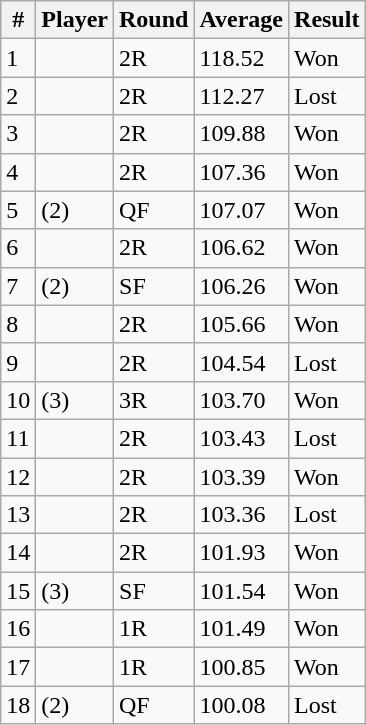<table class ="wikitable sortable">
<tr>
<th>#</th>
<th>Player</th>
<th>Round</th>
<th>Average</th>
<th>Result</th>
</tr>
<tr>
<td>1</td>
<td></td>
<td>2R</td>
<td>118.52</td>
<td>Won</td>
</tr>
<tr>
<td>2</td>
<td></td>
<td>2R</td>
<td>112.27</td>
<td>Lost</td>
</tr>
<tr>
<td>3</td>
<td></td>
<td>2R</td>
<td>109.88</td>
<td>Won</td>
</tr>
<tr>
<td>4</td>
<td></td>
<td>2R</td>
<td>107.36</td>
<td>Won</td>
</tr>
<tr>
<td>5</td>
<td> (2)</td>
<td>QF</td>
<td>107.07</td>
<td>Won</td>
</tr>
<tr>
<td>6</td>
<td></td>
<td>2R</td>
<td>106.62</td>
<td>Won</td>
</tr>
<tr>
<td>7</td>
<td> (2)</td>
<td>SF</td>
<td>106.26</td>
<td>Won</td>
</tr>
<tr>
<td>8</td>
<td></td>
<td>2R</td>
<td>105.66</td>
<td>Won</td>
</tr>
<tr>
<td>9</td>
<td></td>
<td>2R</td>
<td>104.54</td>
<td>Lost</td>
</tr>
<tr>
<td>10</td>
<td> (3)</td>
<td>3R</td>
<td>103.70</td>
<td>Won</td>
</tr>
<tr>
<td>11</td>
<td></td>
<td>2R</td>
<td>103.43</td>
<td>Lost</td>
</tr>
<tr>
<td>12</td>
<td></td>
<td>2R</td>
<td>103.39</td>
<td>Won</td>
</tr>
<tr>
<td>13</td>
<td></td>
<td>2R</td>
<td>103.36</td>
<td>Lost</td>
</tr>
<tr>
<td>14</td>
<td></td>
<td>2R</td>
<td>101.93</td>
<td>Won</td>
</tr>
<tr>
<td>15</td>
<td> (3)</td>
<td>SF</td>
<td>101.54</td>
<td>Won</td>
</tr>
<tr>
<td>16</td>
<td></td>
<td>1R</td>
<td>101.49</td>
<td>Won</td>
</tr>
<tr>
<td>17</td>
<td></td>
<td>1R</td>
<td>100.85</td>
<td>Won</td>
</tr>
<tr>
<td>18</td>
<td> (2)</td>
<td>QF</td>
<td>100.08</td>
<td>Lost</td>
</tr>
</table>
